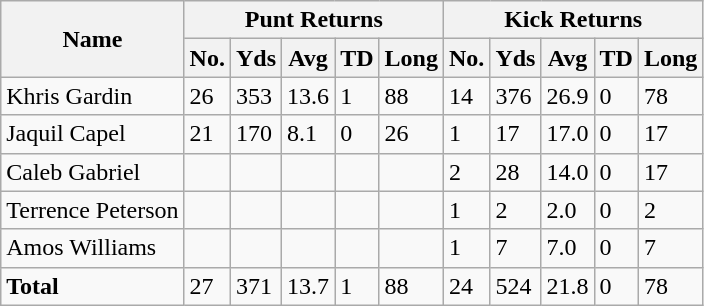<table class="wikitable" style="white-space:nowrap;">
<tr>
<th rowspan="2">Name</th>
<th colspan="5">Punt Returns</th>
<th colspan="5">Kick Returns</th>
</tr>
<tr>
<th>No.</th>
<th>Yds</th>
<th>Avg</th>
<th>TD</th>
<th>Long</th>
<th>No.</th>
<th>Yds</th>
<th>Avg</th>
<th>TD</th>
<th>Long</th>
</tr>
<tr>
<td>Khris Gardin</td>
<td>26</td>
<td>353</td>
<td>13.6</td>
<td>1</td>
<td>88</td>
<td>14</td>
<td>376</td>
<td>26.9</td>
<td>0</td>
<td>78</td>
</tr>
<tr>
<td>Jaquil Capel</td>
<td>21</td>
<td>170</td>
<td>8.1</td>
<td>0</td>
<td>26</td>
<td>1</td>
<td>17</td>
<td>17.0</td>
<td>0</td>
<td>17</td>
</tr>
<tr>
<td>Caleb Gabriel</td>
<td></td>
<td></td>
<td></td>
<td></td>
<td></td>
<td>2</td>
<td>28</td>
<td>14.0</td>
<td>0</td>
<td>17</td>
</tr>
<tr>
<td>Terrence Peterson</td>
<td></td>
<td></td>
<td></td>
<td></td>
<td></td>
<td>1</td>
<td>2</td>
<td>2.0</td>
<td>0</td>
<td>2</td>
</tr>
<tr>
<td>Amos Williams</td>
<td></td>
<td></td>
<td></td>
<td></td>
<td></td>
<td>1</td>
<td>7</td>
<td>7.0</td>
<td>0</td>
<td>7</td>
</tr>
<tr>
<td><strong>Total</strong></td>
<td>27</td>
<td>371</td>
<td>13.7</td>
<td>1</td>
<td>88</td>
<td>24</td>
<td>524</td>
<td>21.8</td>
<td>0</td>
<td>78</td>
</tr>
</table>
